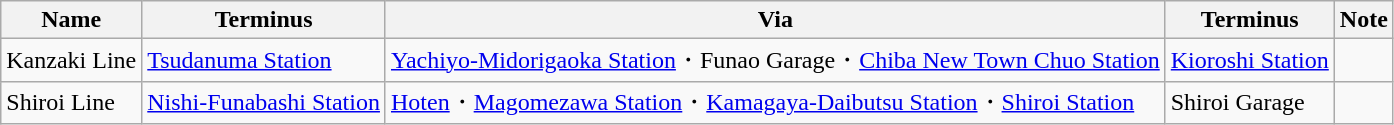<table class="wikitable">
<tr>
<th>Name</th>
<th>Terminus</th>
<th>Via</th>
<th>Terminus</th>
<th>Note</th>
</tr>
<tr>
<td>Kanzaki Line</td>
<td><a href='#'>Tsudanuma Station</a></td>
<td><a href='#'>Yachiyo-Midorigaoka Station</a>・Funao Garage・<a href='#'>Chiba New Town Chuo Station</a></td>
<td><a href='#'>Kioroshi Station</a></td>
<td></td>
</tr>
<tr>
<td>Shiroi Line</td>
<td><a href='#'>Nishi-Funabashi Station</a></td>
<td><a href='#'>Hoten</a>・<a href='#'>Magomezawa Station</a>・<a href='#'>Kamagaya-Daibutsu Station</a>・<a href='#'>Shiroi Station</a></td>
<td>Shiroi Garage</td>
<td></td>
</tr>
</table>
